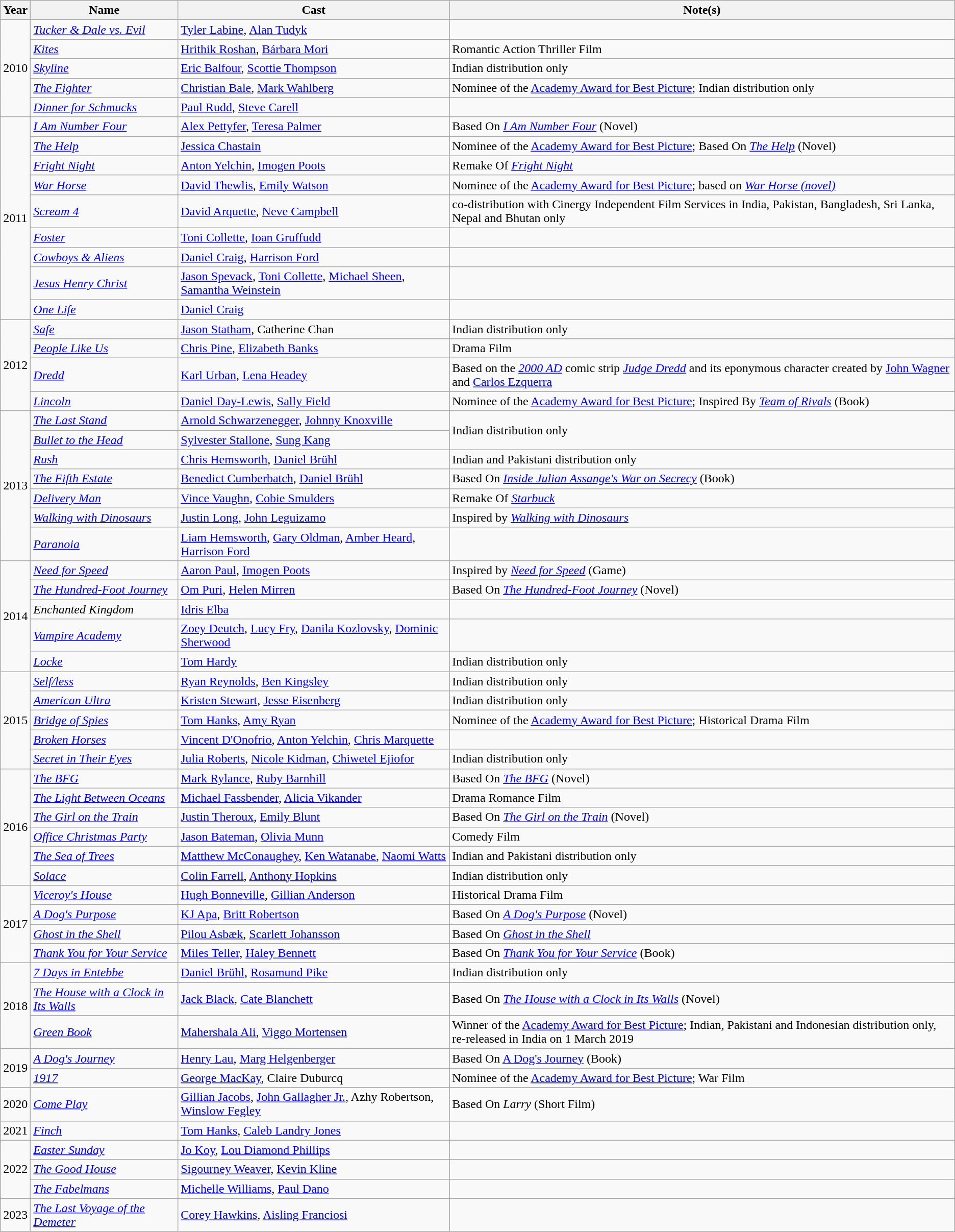<table class="wikitable">
<tr>
<th>Year</th>
<th>Name</th>
<th>Cast</th>
<th>Note(s)</th>
</tr>
<tr>
<td rowspan = 5>2010</td>
<td><em><a href='#'>Tucker & Dale vs. Evil</a></em></td>
<td><a href='#'>Tyler Labine</a>, <a href='#'>Alan Tudyk</a></td>
<td></td>
</tr>
<tr>
<td><em><a href='#'>Kites</a></em></td>
<td><a href='#'>Hrithik Roshan</a>, <a href='#'>Bárbara Mori</a></td>
<td>Romantic Action Thriller Film</td>
</tr>
<tr>
<td><em><a href='#'>Skyline</a></em></td>
<td><a href='#'>Eric Balfour</a>, <a href='#'>Scottie Thompson</a></td>
<td>Indian distribution only</td>
</tr>
<tr>
<td><em><a href='#'>The Fighter</a></em></td>
<td><a href='#'>Christian Bale</a>, <a href='#'>Mark Wahlberg</a></td>
<td>Nominee of the <a href='#'>Academy Award for Best Picture</a>; Indian distribution only</td>
</tr>
<tr>
<td><em><a href='#'>Dinner for Schmucks</a></em></td>
<td><a href='#'>Paul Rudd</a>, <a href='#'>Steve Carell</a></td>
<td></td>
</tr>
<tr>
<td rowspan = 9>2011</td>
<td><em><a href='#'>I Am Number Four</a></em></td>
<td><a href='#'>Alex Pettyfer</a>, <a href='#'>Teresa Palmer</a></td>
<td>Based On <em><a href='#'>I Am Number Four</a></em> (Novel)</td>
</tr>
<tr>
<td><em><a href='#'>The Help</a></em></td>
<td><a href='#'>Jessica Chastain</a></td>
<td>Nominee of the <a href='#'>Academy Award for Best Picture</a>; Based On <em><a href='#'>The Help</a></em> (Novel)</td>
</tr>
<tr>
<td><em><a href='#'>Fright Night</a></em></td>
<td><a href='#'>Anton Yelchin</a>, <a href='#'>Imogen Poots</a></td>
<td>Remake Of <em><a href='#'>Fright Night</a></em></td>
</tr>
<tr>
<td><em><a href='#'>War Horse</a></em></td>
<td><a href='#'>David Thewlis</a>, <a href='#'>Emily Watson</a></td>
<td>Nominee of the <a href='#'>Academy Award for Best Picture</a>; based on <em><a href='#'>War Horse (novel)</a></em></td>
</tr>
<tr>
<td><em><a href='#'>Scream 4</a></em></td>
<td><a href='#'>David Arquette</a>, <a href='#'>Neve Campbell</a></td>
<td>co-distribution with Cinergy Independent Film Services in India, Pakistan, Bangladesh, Sri Lanka, Nepal and Bhutan only</td>
</tr>
<tr>
<td><em><a href='#'>Foster</a></em></td>
<td><a href='#'>Toni Collette</a>, <a href='#'>Ioan Gruffudd</a></td>
<td></td>
</tr>
<tr>
<td><em><a href='#'>Cowboys & Aliens</a></em></td>
<td><a href='#'>Daniel Craig</a>, <a href='#'>Harrison Ford</a></td>
<td></td>
</tr>
<tr>
<td><em><a href='#'>Jesus Henry Christ</a></em></td>
<td><a href='#'>Jason Spevack</a>, <a href='#'>Toni Collette</a>, <a href='#'>Michael Sheen</a>, <a href='#'>Samantha Weinstein</a></td>
<td></td>
</tr>
<tr>
<td><em><a href='#'>One Life</a></em></td>
<td><a href='#'>Daniel Craig</a></td>
<td></td>
</tr>
<tr>
<td rowspan = 4>2012</td>
<td><em><a href='#'>Safe</a></em></td>
<td><a href='#'>Jason Statham</a>, Catherine Chan</td>
<td>Indian distribution only</td>
</tr>
<tr>
<td><em><a href='#'>People Like Us</a></em></td>
<td><a href='#'>Chris Pine</a>, <a href='#'>Elizabeth Banks</a></td>
<td>Drama Film</td>
</tr>
<tr>
<td><em><a href='#'>Dredd</a></em></td>
<td><a href='#'>Karl Urban</a>, <a href='#'>Lena Headey</a></td>
<td>Based on the <em><a href='#'>2000 AD</a></em> comic strip <em><a href='#'>Judge Dredd</a></em> and its eponymous character created by <a href='#'>John Wagner</a> and <a href='#'>Carlos Ezquerra</a></td>
</tr>
<tr>
<td><em><a href='#'>Lincoln</a></em></td>
<td><a href='#'>Daniel Day-Lewis</a>, <a href='#'>Sally Field</a></td>
<td>Nominee of the <a href='#'>Academy Award for Best Picture</a>; Inspired By <em><a href='#'>Team of Rivals</a></em> (Book)</td>
</tr>
<tr>
<td rowspan = 7>2013</td>
<td><em><a href='#'>The Last Stand</a></em></td>
<td><a href='#'>Arnold Schwarzenegger</a>, <a href='#'>Johnny Knoxville</a></td>
<td rowspan = 2>Indian distribution only</td>
</tr>
<tr>
<td><em><a href='#'>Bullet to the Head</a></em></td>
<td><a href='#'>Sylvester Stallone</a>, <a href='#'>Sung Kang</a></td>
</tr>
<tr>
<td><em><a href='#'>Rush</a></em></td>
<td><a href='#'>Chris Hemsworth</a>, <a href='#'>Daniel Brühl</a></td>
<td>Indian and Pakistani distribution only</td>
</tr>
<tr>
<td><em><a href='#'>The Fifth Estate</a></em></td>
<td><a href='#'>Benedict Cumberbatch</a>, <a href='#'>Daniel Brühl</a></td>
<td>Based On <em><a href='#'>Inside Julian Assange's War on Secrecy</a></em> (Book)</td>
</tr>
<tr>
<td><em><a href='#'>Delivery Man</a></em></td>
<td><a href='#'>Vince Vaughn</a>, <a href='#'>Cobie Smulders</a></td>
<td>Remake Of <em><a href='#'>Starbuck</a></em></td>
</tr>
<tr>
<td><em><a href='#'>Walking with Dinosaurs</a></em></td>
<td><a href='#'>Justin Long</a>, <a href='#'>John Leguizamo</a></td>
<td>Inspired by <em><a href='#'>Walking with Dinosaurs</a></em></td>
</tr>
<tr>
<td><em><a href='#'>Paranoia</a></em></td>
<td><a href='#'>Liam Hemsworth</a>, <a href='#'>Gary Oldman</a>, <a href='#'>Amber Heard</a>, <a href='#'>Harrison Ford</a></td>
<td></td>
</tr>
<tr>
<td rowspan = 5>2014</td>
<td><em><a href='#'>Need for Speed</a></em></td>
<td><a href='#'>Aaron Paul</a>, <a href='#'>Imogen Poots</a></td>
<td>Inspired by <em><a href='#'>Need for Speed</a></em> (Game)</td>
</tr>
<tr>
<td><em><a href='#'>The Hundred-Foot Journey</a></em></td>
<td><a href='#'>Om Puri</a>, <a href='#'>Helen Mirren</a></td>
<td>Based On <em><a href='#'>The Hundred-Foot Journey</a></em> (Novel)</td>
</tr>
<tr>
<td><em>Enchanted Kingdom</em></td>
<td><a href='#'>Idris Elba</a></td>
<td></td>
</tr>
<tr>
<td><em><a href='#'>Vampire Academy</a></em></td>
<td><a href='#'>Zoey Deutch</a>, <a href='#'>Lucy Fry</a>, <a href='#'>Danila Kozlovsky</a>, <a href='#'>Dominic Sherwood</a></td>
<td></td>
</tr>
<tr>
<td><em><a href='#'>Locke</a></em></td>
<td><a href='#'>Tom Hardy</a></td>
<td>Indian distribution only</td>
</tr>
<tr>
<td rowspan = 5>2015</td>
<td><em><a href='#'>Self/less</a></em></td>
<td><a href='#'>Ryan Reynolds</a>, <a href='#'>Ben Kingsley</a></td>
<td>Indian distribution only</td>
</tr>
<tr>
<td><em><a href='#'>American Ultra</a></em></td>
<td><a href='#'>Kristen Stewart</a>, <a href='#'>Jesse Eisenberg</a></td>
<td>Indian distribution only</td>
</tr>
<tr>
<td><em><a href='#'>Bridge of Spies</a></em></td>
<td><a href='#'>Tom Hanks</a>, <a href='#'>Amy Ryan</a></td>
<td>Nominee of the <a href='#'>Academy Award for Best Picture</a>; Historical Drama Film</td>
</tr>
<tr>
<td><em><a href='#'>Broken Horses</a></em></td>
<td><a href='#'>Vincent D'Onofrio</a>, <a href='#'>Anton Yelchin</a>, <a href='#'>Chris Marquette</a></td>
<td></td>
</tr>
<tr>
<td><em><a href='#'>Secret in Their Eyes</a></em></td>
<td><a href='#'>Julia Roberts</a>, <a href='#'>Nicole Kidman</a>, <a href='#'>Chiwetel Ejiofor</a></td>
<td>Indian distribution only</td>
</tr>
<tr>
<td rowspan = 6>2016</td>
<td><a href='#'><em>The BFG</em></a></td>
<td><a href='#'>Mark Rylance</a>, <a href='#'>Ruby Barnhill</a></td>
<td>Based On <em><a href='#'>The BFG</a></em> (Novel)</td>
</tr>
<tr>
<td><em><a href='#'>The Light Between Oceans</a></em></td>
<td><a href='#'>Michael Fassbender</a>, <a href='#'>Alicia Vikander</a></td>
<td>Drama Romance Film</td>
</tr>
<tr>
<td><em><a href='#'>The Girl on the Train</a></em></td>
<td><a href='#'>Justin Theroux</a>, <a href='#'>Emily Blunt</a></td>
<td>Based On <em><a href='#'>The Girl on the Train</a></em> (Novel)</td>
</tr>
<tr>
<td><em><a href='#'>Office Christmas Party</a></em></td>
<td><a href='#'>Jason Bateman</a>, <a href='#'>Olivia Munn</a></td>
<td>Comedy Film</td>
</tr>
<tr>
<td><em><a href='#'>The Sea of Trees</a></em></td>
<td><a href='#'>Matthew McConaughey</a>, <a href='#'>Ken Watanabe</a>, <a href='#'>Naomi Watts</a></td>
<td>Indian and Pakistani distribution only</td>
</tr>
<tr>
<td><em><a href='#'>Solace</a></em></td>
<td><a href='#'>Colin Farrell</a>, <a href='#'>Anthony Hopkins</a></td>
<td>Indian distribution only</td>
</tr>
<tr>
<td rowspan = 4>2017</td>
<td><em><a href='#'>Viceroy's House</a></em></td>
<td><a href='#'>Hugh Bonneville</a>, <a href='#'>Gillian Anderson</a></td>
<td>Historical Drama Film</td>
</tr>
<tr>
<td><em><a href='#'>A Dog's Purpose</a></em></td>
<td><a href='#'>KJ Apa</a>, <a href='#'>Britt Robertson</a></td>
<td>Based On <em><a href='#'>A Dog's Purpose</a></em> (Novel)</td>
</tr>
<tr>
<td><em><a href='#'>Ghost in the Shell</a></em></td>
<td><a href='#'>Pilou Asbæk</a>, <a href='#'>Scarlett Johansson</a></td>
<td>Based On <em><a href='#'>Ghost in the Shell</a></em></td>
</tr>
<tr>
<td><em><a href='#'>Thank You for Your Service</a></em></td>
<td><a href='#'>Miles Teller</a>, <a href='#'>Haley Bennett</a></td>
<td>Based On <em><a href='#'>Thank You for Your Service</a></em> (Book)</td>
</tr>
<tr>
<td rowspan= 3>2018</td>
<td><em><a href='#'>7 Days in Entebbe</a></em></td>
<td><a href='#'>Daniel Brühl</a>, <a href='#'>Rosamund Pike</a></td>
<td>Indian distribution only</td>
</tr>
<tr>
<td><em><a href='#'>The House with a Clock in Its Walls</a></em></td>
<td><a href='#'>Jack Black</a>, <a href='#'>Cate Blanchett</a></td>
<td>Based On <em><a href='#'>The House with a Clock in Its Walls</a></em> (Novel)</td>
</tr>
<tr>
<td><em><a href='#'>Green Book</a></em></td>
<td><a href='#'>Mahershala Ali</a>, <a href='#'>Viggo Mortensen</a></td>
<td>Winner of the <a href='#'>Academy Award for Best Picture</a>; Indian, Pakistani and Indonesian distribution only, re-released in India on 1 March 2019</td>
</tr>
<tr>
<td rowspan= 2>2019</td>
<td><em><a href='#'>A Dog's Journey</a></em></td>
<td><a href='#'>Henry Lau</a>, <a href='#'>Marg Helgenberger</a></td>
<td>Based On <a href='#'>A Dog's Journey</a> (Book)</td>
</tr>
<tr>
<td><em><a href='#'>1917</a></em></td>
<td><a href='#'>George MacKay</a>, Claire Duburcq</td>
<td>Nominee of the <a href='#'>Academy Award for Best Picture</a>; War Film</td>
</tr>
<tr>
<td>2020</td>
<td><em><a href='#'>Come Play</a></em></td>
<td><a href='#'>Gillian Jacobs</a>, <a href='#'>John Gallagher Jr.</a>, Azhy Robertson, <a href='#'>Winslow Fegley</a></td>
<td>Based On <em>Larry</em> (Short Film)</td>
</tr>
<tr>
<td>2021</td>
<td><em><a href='#'>Finch</a></em></td>
<td><a href='#'>Tom Hanks</a>, <a href='#'>Caleb Landry Jones</a></td>
<td></td>
</tr>
<tr>
<td rowspan=3>2022</td>
<td><em><a href='#'>Easter Sunday</a></em></td>
<td><a href='#'>Jo Koy</a>, <a href='#'>Lou Diamond Phillips</a></td>
<td></td>
</tr>
<tr>
<td><em><a href='#'>The Good House</a></em></td>
<td><a href='#'>Sigourney Weaver</a>, <a href='#'>Kevin Kline</a></td>
<td></td>
</tr>
<tr>
<td><em><a href='#'>The Fabelmans</a></em></td>
<td><a href='#'>Michelle Williams</a>, <a href='#'>Paul Dano</a></td>
<td></td>
</tr>
<tr>
<td>2023</td>
<td><em><a href='#'>The Last Voyage of the Demeter</a></em></td>
<td><a href='#'>Corey Hawkins</a>, <a href='#'>Aisling Franciosi</a></td>
<td></td>
</tr>
</table>
